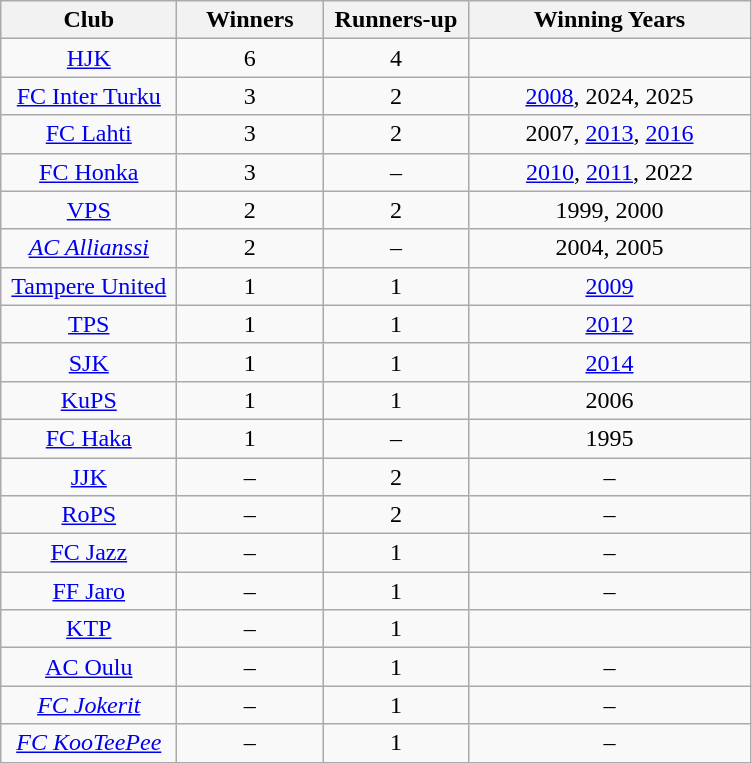<table class="wikitable sortable" style="text-align:center;">
<tr>
<th width=110>Club</th>
<th width=90>Winners</th>
<th width=90>Runners-up</th>
<th width=180>Winning Years</th>
</tr>
<tr>
<td><a href='#'>HJK</a></td>
<td>6</td>
<td>4</td>
<td></td>
</tr>
<tr>
<td><a href='#'>FC Inter Turku</a></td>
<td>3</td>
<td>2</td>
<td><a href='#'>2008</a>, 2024, 2025</td>
</tr>
<tr>
<td><a href='#'>FC Lahti</a></td>
<td>3</td>
<td>2</td>
<td>2007, <a href='#'>2013</a>, <a href='#'>2016</a></td>
</tr>
<tr>
<td><a href='#'>FC Honka</a></td>
<td>3</td>
<td>–</td>
<td><a href='#'>2010</a>, <a href='#'>2011</a>, 2022</td>
</tr>
<tr>
<td><a href='#'>VPS</a></td>
<td>2</td>
<td>2</td>
<td>1999, 2000</td>
</tr>
<tr>
<td><em><a href='#'>AC Allianssi</a></em></td>
<td>2</td>
<td>–</td>
<td>2004, 2005</td>
</tr>
<tr>
<td><a href='#'>Tampere United</a></td>
<td>1</td>
<td>1</td>
<td><a href='#'>2009</a></td>
</tr>
<tr>
<td><a href='#'>TPS</a></td>
<td>1</td>
<td>1</td>
<td><a href='#'>2012</a></td>
</tr>
<tr>
<td><a href='#'>SJK</a></td>
<td>1</td>
<td>1</td>
<td><a href='#'>2014</a></td>
</tr>
<tr>
<td><a href='#'>KuPS</a></td>
<td>1</td>
<td>1</td>
<td>2006</td>
</tr>
<tr>
<td><a href='#'>FC Haka</a></td>
<td>1</td>
<td>–</td>
<td>1995</td>
</tr>
<tr>
<td><a href='#'>JJK</a></td>
<td>–</td>
<td>2</td>
<td>–</td>
</tr>
<tr>
<td><a href='#'>RoPS</a></td>
<td>–</td>
<td>2</td>
<td>–</td>
</tr>
<tr>
<td><a href='#'>FC Jazz</a></td>
<td>–</td>
<td>1</td>
<td>–</td>
</tr>
<tr>
<td><a href='#'>FF Jaro</a></td>
<td>–</td>
<td>1</td>
<td>–</td>
</tr>
<tr>
<td><a href='#'>KTP</a></td>
<td>–</td>
<td>1</td>
</tr>
<tr>
<td><a href='#'>AC Oulu</a></td>
<td>–</td>
<td>1</td>
<td>–</td>
</tr>
<tr>
<td><em><a href='#'>FC Jokerit</a></em></td>
<td>–</td>
<td>1</td>
<td>–</td>
</tr>
<tr>
<td><em><a href='#'>FC KooTeePee</a></em></td>
<td>–</td>
<td>1</td>
<td>–</td>
</tr>
</table>
